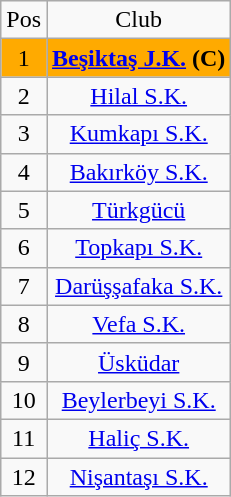<table class="wikitable" style="text-align: center;">
<tr>
<td>Pos</td>
<td>Club</td>
</tr>
<tr style="background: #FFAA00;">
<td>1</td>
<td><strong><a href='#'>Beşiktaş J.K.</a> (C)</strong></td>
</tr>
<tr>
<td>2</td>
<td><a href='#'>Hilal S.K.</a></td>
</tr>
<tr>
<td>3</td>
<td><a href='#'>Kumkapı S.K.</a></td>
</tr>
<tr>
<td>4</td>
<td><a href='#'>Bakırköy S.K.</a></td>
</tr>
<tr>
<td>5</td>
<td><a href='#'>Türkgücü</a></td>
</tr>
<tr>
<td>6</td>
<td><a href='#'>Topkapı S.K.</a></td>
</tr>
<tr>
<td>7</td>
<td><a href='#'>Darüşşafaka S.K.</a></td>
</tr>
<tr>
<td>8</td>
<td><a href='#'>Vefa S.K.</a></td>
</tr>
<tr>
<td>9</td>
<td><a href='#'>Üsküdar</a></td>
</tr>
<tr>
<td>10</td>
<td><a href='#'>Beylerbeyi S.K.</a></td>
</tr>
<tr>
<td>11</td>
<td><a href='#'>Haliç S.K.</a></td>
</tr>
<tr>
<td>12</td>
<td><a href='#'>Nişantaşı S.K.</a></td>
</tr>
</table>
